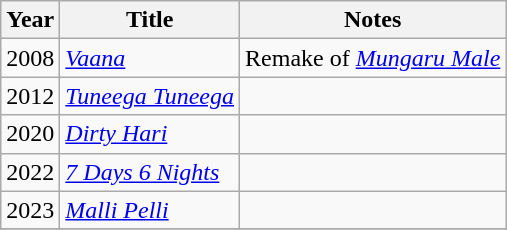<table class="wikitable sortable">
<tr>
<th>Year</th>
<th>Title</th>
<th class="unsortable">Notes</th>
</tr>
<tr>
<td>2008</td>
<td><em><a href='#'>Vaana</a></em></td>
<td>Remake of <em><a href='#'>Mungaru Male</a></em></td>
</tr>
<tr>
<td>2012</td>
<td><em><a href='#'>Tuneega Tuneega</a></em></td>
<td></td>
</tr>
<tr>
<td>2020</td>
<td><em><a href='#'>Dirty Hari</a></em></td>
<td></td>
</tr>
<tr>
<td>2022</td>
<td><em><a href='#'>7 Days 6 Nights</a></em></td>
<td></td>
</tr>
<tr>
<td>2023</td>
<td><em><a href='#'>Malli Pelli</a></em></td>
<td></td>
</tr>
<tr>
</tr>
</table>
